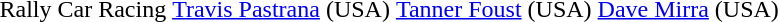<table>
<tr>
<td>Rally Car Racing</td>
<td><a href='#'>Travis Pastrana</a>  (USA)</td>
<td><a href='#'>Tanner Foust</a>  (USA)</td>
<td><a href='#'>Dave Mirra</a>  (USA)</td>
</tr>
</table>
